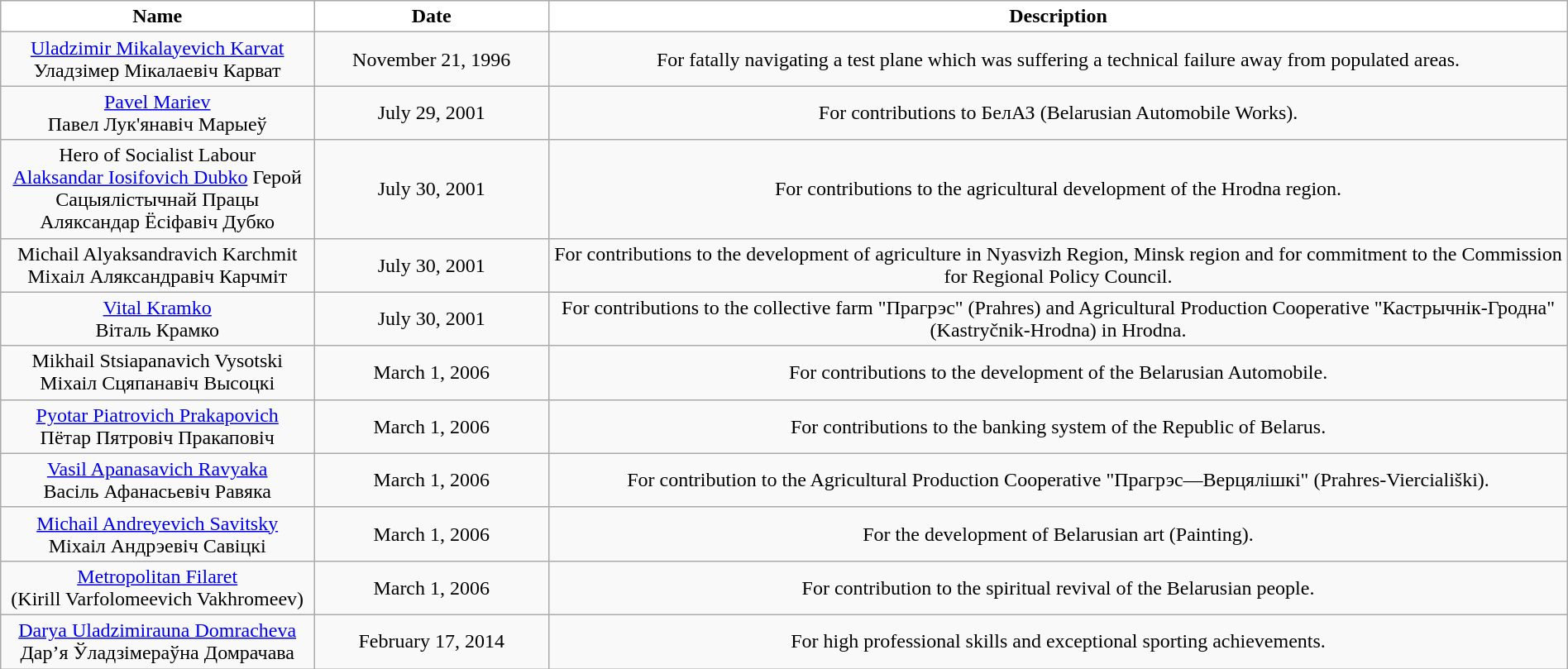<table class="wikitable" width="100%" style="text-align:center;">
<tr>
<td width="20%" bgcolor="#FFFFFF"><strong>Name</strong></td>
<td width="15%" bgcolor="#FFFFFF"><strong>Date</strong></td>
<td width="70%" bgcolor="#FFFFFF"><strong>Description</strong></td>
</tr>
<tr>
<td><a href='#'>Uladzimir Mikalayevich Karvat</a><br>Уладзімер Мікалаевіч Карват</td>
<td>November 21, 1996</td>
<td>For fatally navigating a test plane which was suffering a technical failure away from populated areas.</td>
</tr>
<tr>
<td><a href='#'>Pavel Mariev</a><br>Павел Лук'янавіч Марыеў</td>
<td>July 29, 2001</td>
<td>For contributions to БелАЗ (Belarusian Automobile Works).</td>
</tr>
<tr>
<td>Hero of Socialist Labour<br><a href='#'>Alaksandar Iosifovich Dubko</a>
Герой Сацыялістычнай Працы
Аляксандар Ёсіфавіч Дубко</td>
<td>July 30, 2001</td>
<td>For contributions to the agricultural development of the Hrodna region.</td>
</tr>
<tr>
<td>Michail Alyaksandravich Karchmit<br>Міхаіл Аляксандравіч Карчміт</td>
<td>July 30, 2001</td>
<td>For contributions to the development of agriculture in Nyasvizh Region, Minsk region and for commitment to the Commission for Regional Policy Council.</td>
</tr>
<tr>
<td><a href='#'>Vital Kramko</a><br>Віталь Крамко</td>
<td>July 30, 2001</td>
<td>For contributions to the collective farm  "Прагрэс" (Prahres) and Agricultural Production Cooperative "Кастрычнік-Гродна" (Kastryčnik-Hrodna) in Hrodna.</td>
</tr>
<tr>
<td>Mikhail Stsiapanavich Vysotski<br>Міхаіл Сцяпанавіч Высоцкі</td>
<td>March 1, 2006</td>
<td>For contributions to the development of the Belarusian Automobile.</td>
</tr>
<tr>
<td><a href='#'>Pyotar Piatrovich Prakapovich</a><br>Пётар Пятровіч Пракаповіч</td>
<td>March 1, 2006</td>
<td>For contributions to the banking system of the Republic of Belarus.</td>
</tr>
<tr>
<td><a href='#'>Vasil Apanasavich Ravyaka</a><br>Васіль Афанасьевіч Равяка</td>
<td>March 1, 2006</td>
<td>For contribution to the Agricultural Production Cooperative "Прагрэс—Верцялішкі" (Prahres-Vierciališki).</td>
</tr>
<tr>
<td><a href='#'>Michail Andreyevich Savitsky</a><br>Міхаіл Андрэевіч Савіцкі</td>
<td>March 1, 2006</td>
<td>For the development of Belarusian art (Painting).</td>
</tr>
<tr>
<td><a href='#'>Metropolitan Filaret</a><br>(Kirill Varfolomeevich Vakhromeev)</td>
<td>March 1, 2006</td>
<td>For contribution to the spiritual revival of the Belarusian people.</td>
</tr>
<tr>
<td><a href='#'>Darya Uladzimirauna Domracheva</a><br>Дар’я Ўладзімераўна Домрачава</td>
<td>February 17, 2014</td>
<td>For high professional skills and exceptional sporting achievements.</td>
</tr>
</table>
